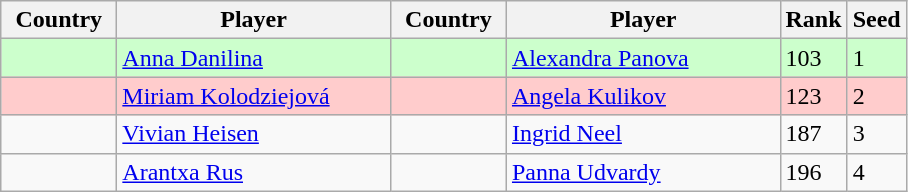<table class="wikitable nowrap">
<tr>
<th width="70">Country</th>
<th width="175">Player</th>
<th width="70">Country</th>
<th width="175">Player</th>
<th>Rank</th>
<th>Seed</th>
</tr>
<tr style="background:#cfc;">
<td></td>
<td><a href='#'>Anna Danilina</a></td>
<td></td>
<td><a href='#'>Alexandra Panova</a></td>
<td>103</td>
<td>1</td>
</tr>
<tr style="background:#fcc;">
<td></td>
<td><a href='#'>Miriam Kolodziejová</a></td>
<td></td>
<td><a href='#'>Angela Kulikov</a></td>
<td>123</td>
<td>2</td>
</tr>
<tr>
<td></td>
<td><a href='#'>Vivian Heisen</a></td>
<td></td>
<td><a href='#'>Ingrid Neel</a></td>
<td>187</td>
<td>3</td>
</tr>
<tr>
<td></td>
<td><a href='#'>Arantxa Rus</a></td>
<td></td>
<td><a href='#'>Panna Udvardy</a></td>
<td>196</td>
<td>4</td>
</tr>
</table>
